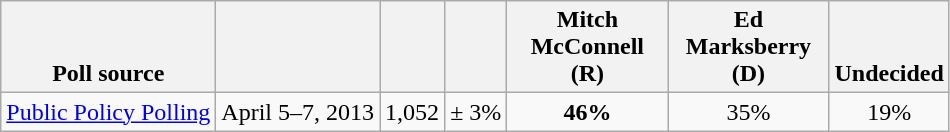<table class="wikitable" style="text-align:center">
<tr valign= bottom>
<th>Poll source</th>
<th></th>
<th></th>
<th></th>
<th style="width:100px;">Mitch<br>McConnell (R)</th>
<th style="width:100px;">Ed<br>Marksberry (D)</th>
<th>Undecided</th>
</tr>
<tr>
<td align=left><a href='#'>Public Policy Polling</a></td>
<td>April 5–7, 2013</td>
<td>1,052</td>
<td>± 3%</td>
<td><strong>46%</strong></td>
<td>35%</td>
<td>19%</td>
</tr>
</table>
